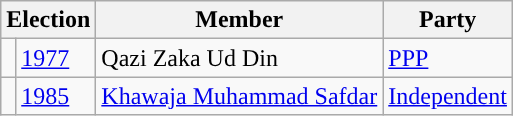<table class="wikitable">
<tr>
<th colspan="2">Election</th>
<th>Member</th>
<th>Party</th>
</tr>
<tr>
<td style="background-color: "></td>
<td><a href='#'>1977</a></td>
<td>Qazi Zaka Ud Din</td>
<td><a href='#'>PPP</a></td>
</tr>
<tr>
<td style="background-color: "></td>
<td><a href='#'>1985</a></td>
<td><a href='#'>Khawaja Muhammad Safdar</a></td>
<td><a href='#'>Independent</a></td>
</tr>
</table>
